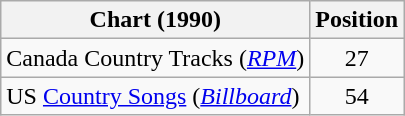<table class="wikitable sortable">
<tr>
<th scope="col">Chart (1990)</th>
<th scope="col">Position</th>
</tr>
<tr>
<td>Canada Country Tracks (<em><a href='#'>RPM</a></em>)</td>
<td align="center">27</td>
</tr>
<tr>
<td>US <a href='#'>Country Songs</a> (<em><a href='#'>Billboard</a></em>)</td>
<td align="center">54</td>
</tr>
</table>
